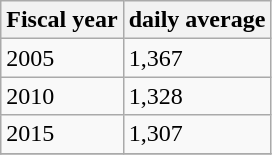<table class="wikitable">
<tr>
<th>Fiscal year</th>
<th>daily average</th>
</tr>
<tr>
<td>2005</td>
<td>1,367</td>
</tr>
<tr>
<td>2010</td>
<td>1,328</td>
</tr>
<tr>
<td>2015</td>
<td>1,307</td>
</tr>
<tr>
</tr>
</table>
